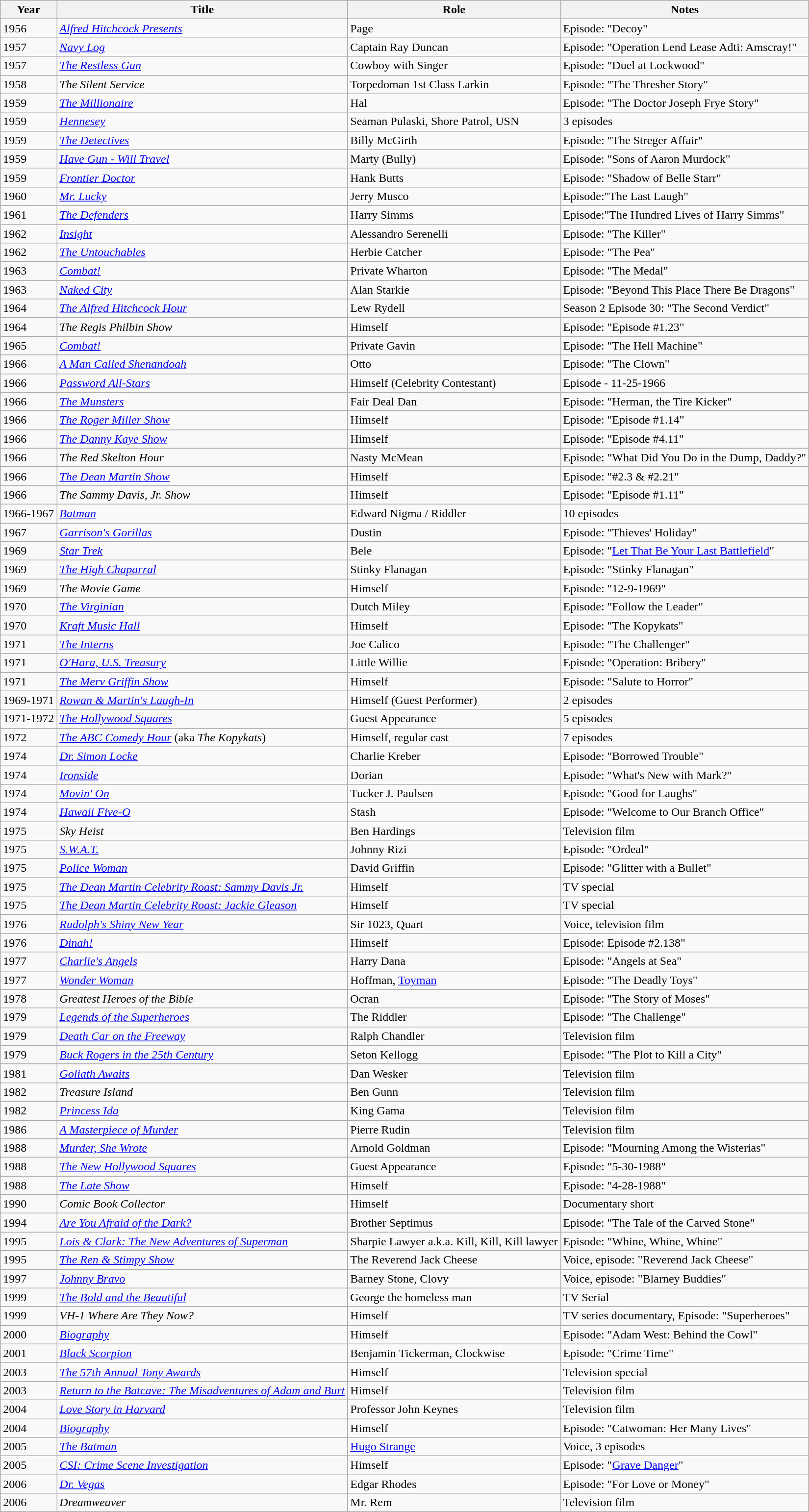<table class="wikitable sortable plainrowheaders" style="white-space:wrap">
<tr>
<th>Year</th>
<th>Title</th>
<th>Role</th>
<th>Notes</th>
</tr>
<tr>
<td>1956</td>
<td><em><a href='#'>Alfred Hitchcock Presents</a></em></td>
<td>Page</td>
<td>Episode: "Decoy"</td>
</tr>
<tr>
<td>1957</td>
<td><em><a href='#'>Navy Log</a></em></td>
<td>Captain Ray Duncan</td>
<td>Episode: "Operation Lend Lease Adti: Amscray!"</td>
</tr>
<tr>
<td>1957</td>
<td><em><a href='#'>The Restless Gun</a></em></td>
<td>Cowboy with Singer</td>
<td>Episode: "Duel at Lockwood"</td>
</tr>
<tr>
<td>1958</td>
<td><em>The Silent Service</em></td>
<td>Torpedoman 1st Class Larkin</td>
<td>Episode: "The Thresher Story"</td>
</tr>
<tr>
<td>1959</td>
<td><em><a href='#'>The Millionaire</a></em></td>
<td>Hal</td>
<td>Episode: "The Doctor Joseph Frye Story"</td>
</tr>
<tr>
<td>1959</td>
<td><em><a href='#'>Hennesey</a></em></td>
<td>Seaman Pulaski, Shore Patrol, USN</td>
<td>3 episodes</td>
</tr>
<tr>
<td>1959</td>
<td><em><a href='#'>The Detectives</a></em></td>
<td>Billy McGirth</td>
<td>Episode: "The Streger Affair"</td>
</tr>
<tr>
<td>1959</td>
<td><em><a href='#'>Have Gun - Will Travel</a></em></td>
<td>Marty (Bully)</td>
<td>Episode: "Sons of Aaron Murdock"</td>
</tr>
<tr>
<td>1959</td>
<td><em><a href='#'>Frontier Doctor</a></em></td>
<td>Hank Butts</td>
<td>Episode: "Shadow of Belle Starr"</td>
</tr>
<tr>
<td>1960</td>
<td><em><a href='#'>Mr. Lucky</a></em></td>
<td>Jerry Musco</td>
<td>Episode:"The Last Laugh"</td>
</tr>
<tr>
<td>1961</td>
<td><em><a href='#'>The Defenders</a></em></td>
<td>Harry Simms</td>
<td>Episode:"The Hundred Lives of Harry Simms"</td>
</tr>
<tr>
<td>1962</td>
<td><em><a href='#'>Insight</a></em></td>
<td>Alessandro Serenelli</td>
<td>Episode: "The Killer"</td>
</tr>
<tr>
<td>1962</td>
<td><em><a href='#'>The Untouchables</a></em></td>
<td>Herbie Catcher</td>
<td>Episode: "The Pea"</td>
</tr>
<tr>
<td>1963</td>
<td><em><a href='#'>Combat!</a></em></td>
<td>Private Wharton</td>
<td>Episode: "The Medal"</td>
</tr>
<tr>
<td>1963</td>
<td><em><a href='#'>Naked City</a></em></td>
<td>Alan Starkie</td>
<td>Episode: "Beyond This Place There Be Dragons"</td>
</tr>
<tr>
<td>1964</td>
<td><em><a href='#'>The Alfred Hitchcock Hour</a></em></td>
<td>Lew Rydell</td>
<td>Season 2 Episode 30: "The Second Verdict"</td>
</tr>
<tr>
<td>1964</td>
<td><em>The Regis Philbin Show</em></td>
<td>Himself</td>
<td>Episode: "Episode #1.23"</td>
</tr>
<tr>
<td>1965</td>
<td><em><a href='#'>Combat!</a></em></td>
<td>Private Gavin</td>
<td>Episode: "The Hell Machine"</td>
</tr>
<tr>
<td>1966</td>
<td><em><a href='#'>A Man Called Shenandoah</a></em></td>
<td>Otto</td>
<td>Episode: "The Clown"</td>
</tr>
<tr>
<td>1966</td>
<td><em><a href='#'>Password All-Stars</a></em></td>
<td>Himself (Celebrity Contestant)</td>
<td>Episode - 11-25-1966</td>
</tr>
<tr>
<td>1966</td>
<td><em><a href='#'>The Munsters</a></em></td>
<td>Fair Deal Dan</td>
<td>Episode: "Herman, the Tire Kicker"</td>
</tr>
<tr>
<td>1966</td>
<td><em><a href='#'>The Roger Miller Show</a></em></td>
<td>Himself</td>
<td>Episode: "Episode #1.14"</td>
</tr>
<tr>
<td>1966</td>
<td><em><a href='#'>The Danny Kaye Show</a></em></td>
<td>Himself</td>
<td>Episode: "Episode #4.11"</td>
</tr>
<tr>
<td>1966</td>
<td><em>The Red Skelton Hour</em></td>
<td>Nasty McMean</td>
<td>Episode: "What Did You Do in the Dump, Daddy?"</td>
</tr>
<tr>
<td>1966</td>
<td><em><a href='#'>The Dean Martin Show</a></em></td>
<td>Himself</td>
<td>Episode: "#2.3 & #2.21"</td>
</tr>
<tr>
<td>1966</td>
<td><em>The Sammy Davis, Jr. Show</em></td>
<td>Himself</td>
<td>Episode: "Episode #1.11"</td>
</tr>
<tr>
<td>1966-1967</td>
<td><em><a href='#'>Batman</a></em></td>
<td>Edward Nigma / Riddler</td>
<td>10 episodes</td>
</tr>
<tr>
<td>1967</td>
<td><em><a href='#'>Garrison's Gorillas</a></em></td>
<td>Dustin</td>
<td>Episode: "Thieves' Holiday"</td>
</tr>
<tr>
<td>1969</td>
<td><em><a href='#'>Star Trek</a></em></td>
<td>Bele</td>
<td>Episode: "<a href='#'>Let That Be Your Last Battlefield</a>"</td>
</tr>
<tr>
<td>1969</td>
<td><em><a href='#'>The High Chaparral</a></em></td>
<td>Stinky Flanagan</td>
<td>Episode: "Stinky Flanagan"</td>
</tr>
<tr>
<td>1969</td>
<td><em>The Movie Game</em></td>
<td>Himself</td>
<td>Episode: "12-9-1969"</td>
</tr>
<tr>
<td>1970</td>
<td><em><a href='#'>The Virginian</a></em></td>
<td>Dutch Miley</td>
<td>Episode: "Follow the Leader"</td>
</tr>
<tr>
<td>1970</td>
<td><em><a href='#'>Kraft Music Hall</a></em></td>
<td>Himself</td>
<td>Episode: "The Kopykats"</td>
</tr>
<tr>
<td>1971</td>
<td><em><a href='#'>The Interns</a></em></td>
<td>Joe Calico</td>
<td>Episode: "The Challenger"</td>
</tr>
<tr>
<td>1971</td>
<td><em><a href='#'>O'Hara, U.S. Treasury</a></em></td>
<td>Little Willie</td>
<td>Episode: "Operation: Bribery"</td>
</tr>
<tr>
<td>1971</td>
<td><em><a href='#'>The Merv Griffin Show</a></em></td>
<td>Himself</td>
<td>Episode: "Salute to Horror"</td>
</tr>
<tr>
<td>1969-1971</td>
<td><em><a href='#'>Rowan & Martin's Laugh-In</a></em></td>
<td>Himself (Guest Performer)</td>
<td>2 episodes</td>
</tr>
<tr>
<td>1971-1972</td>
<td><em><a href='#'>The Hollywood Squares</a></em></td>
<td>Guest Appearance</td>
<td>5 episodes</td>
</tr>
<tr>
<td>1972</td>
<td><em><a href='#'>The ABC Comedy Hour</a></em> (aka <em>The Kopykats</em>)</td>
<td>Himself, regular cast</td>
<td>7 episodes</td>
</tr>
<tr>
<td>1974</td>
<td><em><a href='#'>Dr. Simon Locke</a></em></td>
<td>Charlie Kreber</td>
<td>Episode: "Borrowed Trouble"</td>
</tr>
<tr>
<td>1974</td>
<td><em><a href='#'>Ironside</a></em></td>
<td>Dorian</td>
<td>Episode: "What's New with Mark?"</td>
</tr>
<tr>
<td>1974</td>
<td><em><a href='#'>Movin' On</a></em></td>
<td>Tucker J. Paulsen</td>
<td>Episode: "Good for Laughs"</td>
</tr>
<tr>
<td>1974</td>
<td><em><a href='#'>Hawaii Five-O</a></em></td>
<td>Stash</td>
<td>Episode: "Welcome to Our Branch Office"</td>
</tr>
<tr>
<td>1975</td>
<td><em>Sky Heist</em></td>
<td>Ben Hardings</td>
<td>Television film</td>
</tr>
<tr>
<td>1975</td>
<td><em><a href='#'>S.W.A.T.</a></em></td>
<td>Johnny Rizi</td>
<td>Episode: "Ordeal"</td>
</tr>
<tr>
<td>1975</td>
<td><em><a href='#'>Police Woman</a></em></td>
<td>David Griffin</td>
<td>Episode: "Glitter with a Bullet"</td>
</tr>
<tr>
<td>1975</td>
<td><em><a href='#'>The Dean Martin Celebrity Roast: Sammy Davis Jr.</a></em></td>
<td>Himself</td>
<td>TV special</td>
</tr>
<tr>
<td>1975</td>
<td><em><a href='#'>The Dean Martin Celebrity Roast: Jackie Gleason</a></em></td>
<td>Himself</td>
<td>TV special</td>
</tr>
<tr>
<td>1976</td>
<td><em><a href='#'>Rudolph's Shiny New Year</a></em></td>
<td>Sir 1023, Quart</td>
<td>Voice, television film</td>
</tr>
<tr>
<td>1976</td>
<td><em><a href='#'>Dinah!</a></em></td>
<td>Himself</td>
<td>Episode: Episode #2.138"</td>
</tr>
<tr>
<td>1977</td>
<td><em><a href='#'>Charlie's Angels</a></em></td>
<td>Harry Dana</td>
<td>Episode: "Angels at Sea"</td>
</tr>
<tr>
<td>1977</td>
<td><em><a href='#'>Wonder Woman</a></em></td>
<td>Hoffman, <a href='#'>Toyman</a></td>
<td>Episode: "The Deadly Toys"</td>
</tr>
<tr>
<td>1978</td>
<td><em>Greatest Heroes of the Bible</em></td>
<td>Ocran</td>
<td>Episode: "The Story of Moses"</td>
</tr>
<tr>
<td>1979</td>
<td><em><a href='#'>Legends of the Superheroes</a></em></td>
<td>The Riddler</td>
<td>Episode: "The Challenge"</td>
</tr>
<tr>
<td>1979</td>
<td><em><a href='#'>Death Car on the Freeway</a></em></td>
<td>Ralph Chandler</td>
<td>Television film</td>
</tr>
<tr>
<td>1979</td>
<td><em><a href='#'>Buck Rogers in the 25th Century</a></em></td>
<td>Seton Kellogg</td>
<td>Episode: "The Plot to Kill a City"</td>
</tr>
<tr>
<td>1981</td>
<td><em><a href='#'>Goliath Awaits</a></em></td>
<td>Dan Wesker</td>
<td>Television film</td>
</tr>
<tr>
<td>1982</td>
<td><em>Treasure Island</em></td>
<td>Ben Gunn</td>
<td>Television film</td>
</tr>
<tr>
<td>1982</td>
<td><em><a href='#'>Princess Ida</a></em></td>
<td>King Gama</td>
<td>Television film</td>
</tr>
<tr>
<td>1986</td>
<td><em><a href='#'>A Masterpiece of Murder</a></em></td>
<td>Pierre Rudin</td>
<td>Television film</td>
</tr>
<tr>
<td>1988</td>
<td><em><a href='#'>Murder, She Wrote</a></em></td>
<td>Arnold Goldman</td>
<td>Episode: "Mourning Among the Wisterias"</td>
</tr>
<tr>
<td>1988</td>
<td><em><a href='#'>The New Hollywood Squares</a></em></td>
<td>Guest Appearance</td>
<td>Episode: "5-30-1988"</td>
</tr>
<tr>
<td>1988</td>
<td><em><a href='#'>The Late Show</a></em></td>
<td>Himself</td>
<td>Episode: "4-28-1988"</td>
</tr>
<tr>
<td>1990</td>
<td><em>Comic Book Collector</em></td>
<td>Himself</td>
<td>Documentary short</td>
</tr>
<tr>
<td>1994</td>
<td><em><a href='#'>Are You Afraid of the Dark?</a></em></td>
<td>Brother Septimus</td>
<td>Episode: "The Tale of the Carved Stone"</td>
</tr>
<tr>
<td>1995</td>
<td><em><a href='#'>Lois & Clark: The New Adventures of Superman</a></em></td>
<td>Sharpie Lawyer a.k.a. Kill, Kill, Kill lawyer</td>
<td>Episode: "Whine, Whine, Whine"</td>
</tr>
<tr>
<td>1995</td>
<td><em><a href='#'>The Ren & Stimpy Show</a></em></td>
<td>The Reverend Jack Cheese</td>
<td>Voice, episode: "Reverend Jack Cheese"</td>
</tr>
<tr>
<td>1997</td>
<td><em><a href='#'>Johnny Bravo</a></em></td>
<td>Barney Stone, Clovy</td>
<td>Voice, episode: "Blarney Buddies"</td>
</tr>
<tr>
<td>1999</td>
<td><em><a href='#'>The Bold and the Beautiful</a></em></td>
<td>George the homeless man</td>
<td>TV Serial</td>
</tr>
<tr>
<td>1999</td>
<td><em>VH-1 Where Are They Now?</em></td>
<td>Himself</td>
<td>TV series documentary, Episode: "Superheroes"</td>
</tr>
<tr>
<td>2000</td>
<td><em><a href='#'>Biography</a></em></td>
<td>Himself</td>
<td>Episode: "Adam West: Behind the Cowl"</td>
</tr>
<tr>
<td>2001</td>
<td><em><a href='#'>Black Scorpion</a></em></td>
<td>Benjamin Tickerman, Clockwise</td>
<td>Episode: "Crime Time"</td>
</tr>
<tr>
<td>2003</td>
<td><em><a href='#'>The 57th Annual Tony Awards</a></em></td>
<td>Himself</td>
<td>Television special</td>
</tr>
<tr>
<td>2003</td>
<td><em><a href='#'>Return to the Batcave: The Misadventures of Adam and Burt</a></em></td>
<td>Himself</td>
<td>Television film</td>
</tr>
<tr>
<td>2004</td>
<td><em><a href='#'>Love Story in Harvard</a></em></td>
<td>Professor John Keynes</td>
<td>Television film</td>
</tr>
<tr>
<td>2004</td>
<td><em><a href='#'>Biography</a></em></td>
<td>Himself</td>
<td>Episode: "Catwoman: Her Many Lives"</td>
</tr>
<tr>
<td>2005</td>
<td><em><a href='#'>The Batman</a></em></td>
<td><a href='#'>Hugo Strange</a></td>
<td>Voice, 3 episodes</td>
</tr>
<tr>
<td>2005</td>
<td><em><a href='#'>CSI: Crime Scene Investigation</a></em></td>
<td>Himself</td>
<td>Episode: "<a href='#'>Grave Danger</a>"</td>
</tr>
<tr>
<td>2006</td>
<td><em><a href='#'>Dr. Vegas</a></em></td>
<td>Edgar Rhodes</td>
<td>Episode: "For Love or Money"</td>
</tr>
<tr>
<td>2006</td>
<td><em>Dreamweaver</em></td>
<td>Mr. Rem</td>
<td>Television film</td>
</tr>
</table>
